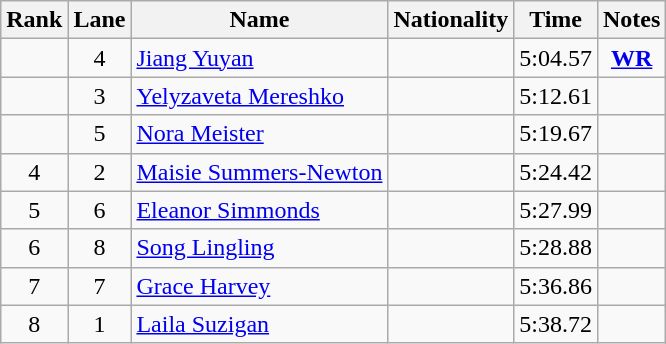<table class="wikitable sortable" style="text-align:center">
<tr>
<th>Rank</th>
<th>Lane</th>
<th>Name</th>
<th>Nationality</th>
<th>Time</th>
<th>Notes</th>
</tr>
<tr>
<td></td>
<td>4</td>
<td align=left><a href='#'>Jiang Yuyan</a></td>
<td align=left></td>
<td>5:04.57</td>
<td><strong><a href='#'>WR</a></strong></td>
</tr>
<tr>
<td></td>
<td>3</td>
<td align=left><a href='#'>Yelyzaveta Mereshko</a></td>
<td align=left></td>
<td>5:12.61</td>
<td></td>
</tr>
<tr>
<td></td>
<td>5</td>
<td align=left><a href='#'>Nora Meister</a></td>
<td align=left></td>
<td>5:19.67</td>
<td></td>
</tr>
<tr>
<td>4</td>
<td>2</td>
<td align=left><a href='#'>Maisie Summers-Newton</a></td>
<td align=left></td>
<td>5:24.42</td>
<td></td>
</tr>
<tr>
<td>5</td>
<td>6</td>
<td align=left><a href='#'>Eleanor Simmonds</a></td>
<td align=left></td>
<td>5:27.99</td>
<td></td>
</tr>
<tr>
<td>6</td>
<td>8</td>
<td align=left><a href='#'>Song Lingling</a></td>
<td align=left></td>
<td>5:28.88</td>
<td></td>
</tr>
<tr>
<td>7</td>
<td>7</td>
<td align=left><a href='#'>Grace Harvey</a></td>
<td align=left></td>
<td>5:36.86</td>
<td></td>
</tr>
<tr>
<td>8</td>
<td>1</td>
<td align=left><a href='#'>Laila Suzigan</a></td>
<td align=left></td>
<td>5:38.72</td>
<td></td>
</tr>
</table>
